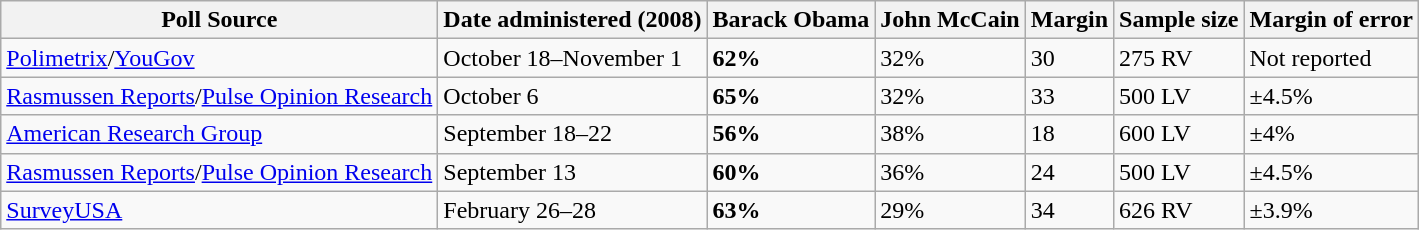<table class="wikitable collapsible">
<tr>
<th>Poll Source</th>
<th>Date administered (2008)</th>
<th>Barack Obama</th>
<th>John McCain</th>
<th>Margin</th>
<th>Sample size</th>
<th>Margin of error</th>
</tr>
<tr>
<td><a href='#'>Polimetrix</a>/<a href='#'>YouGov</a></td>
<td>October 18–November 1</td>
<td><strong>62%</strong></td>
<td>32%</td>
<td>30</td>
<td>275 RV</td>
<td>Not reported</td>
</tr>
<tr>
<td><a href='#'>Rasmussen Reports</a>/<a href='#'>Pulse Opinion Research</a></td>
<td>October 6</td>
<td><strong>65%</strong></td>
<td>32%</td>
<td>33</td>
<td>500 LV</td>
<td>±4.5%</td>
</tr>
<tr>
<td><a href='#'>American Research Group</a></td>
<td>September 18–22</td>
<td><strong>56%</strong></td>
<td>38%</td>
<td>18</td>
<td>600 LV</td>
<td>±4%</td>
</tr>
<tr>
<td><a href='#'>Rasmussen Reports</a>/<a href='#'>Pulse Opinion Research</a></td>
<td>September 13</td>
<td><strong>60%</strong></td>
<td>36%</td>
<td>24</td>
<td>500 LV</td>
<td>±4.5%</td>
</tr>
<tr>
<td><a href='#'>SurveyUSA</a></td>
<td>February 26–28</td>
<td><strong>63%</strong></td>
<td>29%</td>
<td>34</td>
<td>626 RV</td>
<td>±3.9%</td>
</tr>
</table>
